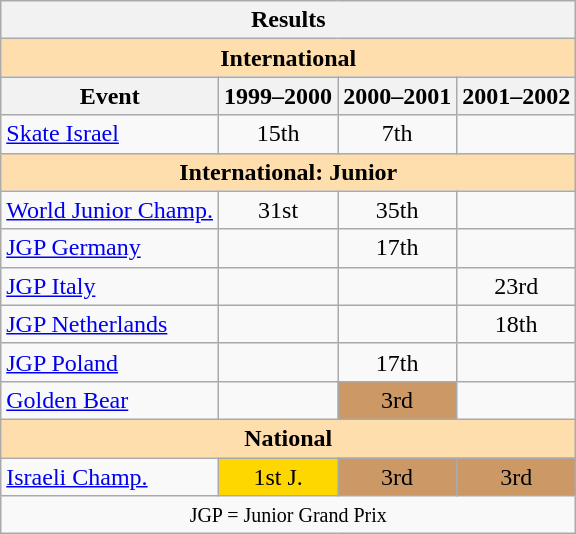<table class="wikitable" style="text-align:center">
<tr>
<th colspan=4 align=center><strong>Results</strong></th>
</tr>
<tr>
<th style="background-color: #ffdead; " colspan=4 align=center><strong>International</strong></th>
</tr>
<tr>
<th>Event</th>
<th>1999–2000</th>
<th>2000–2001</th>
<th>2001–2002</th>
</tr>
<tr>
<td align=left><a href='#'>Skate Israel</a></td>
<td>15th</td>
<td>7th</td>
<td></td>
</tr>
<tr>
<th style="background-color: #ffdead; " colspan=4 align=center><strong>International: Junior</strong></th>
</tr>
<tr>
<td align=left><a href='#'>World Junior Champ.</a></td>
<td>31st</td>
<td>35th</td>
<td></td>
</tr>
<tr>
<td align=left><a href='#'>JGP Germany</a></td>
<td></td>
<td>17th</td>
<td></td>
</tr>
<tr>
<td align=left><a href='#'>JGP Italy</a></td>
<td></td>
<td></td>
<td>23rd</td>
</tr>
<tr>
<td align=left><a href='#'>JGP Netherlands</a></td>
<td></td>
<td></td>
<td>18th</td>
</tr>
<tr>
<td align=left><a href='#'>JGP Poland</a></td>
<td></td>
<td>17th</td>
<td></td>
</tr>
<tr>
<td align=left><a href='#'>Golden Bear</a></td>
<td></td>
<td bgcolor=cc9966>3rd</td>
<td></td>
</tr>
<tr>
<th style="background-color: #ffdead; " colspan=4 align=center><strong>National</strong></th>
</tr>
<tr>
<td align=left><a href='#'>Israeli Champ.</a></td>
<td bgcolor=gold>1st J.</td>
<td bgcolor=cc9966>3rd</td>
<td bgcolor=cc9966>3rd</td>
</tr>
<tr>
<td colspan=4 align=center><small> JGP = Junior Grand Prix </small></td>
</tr>
</table>
